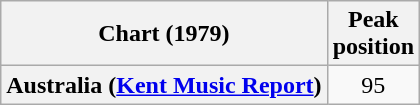<table class="wikitable sortable plainrowheaders">
<tr>
<th scope="col">Chart (1979)</th>
<th scope="col">Peak<br>position</th>
</tr>
<tr>
<th scope="row">Australia (<a href='#'>Kent Music Report</a>)</th>
<td align="center">95</td>
</tr>
</table>
